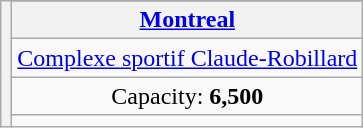<table class="wikitable" style="text-align:center">
<tr>
<th rowspan="8"></th>
</tr>
<tr>
<th><a href='#'>Montreal</a></th>
</tr>
<tr>
<td><a href='#'>Complexe sportif Claude-Robillard</a></td>
</tr>
<tr>
<td>Capacity: <strong>6,500</strong></td>
</tr>
<tr>
<td></td>
</tr>
</table>
